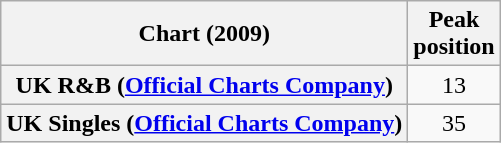<table class="wikitable sortable plainrowheaders" style="text-align:center;">
<tr>
<th scope="col">Chart (2009)</th>
<th scope="col">Peak<br>position</th>
</tr>
<tr>
<th scope="row">UK R&B (<a href='#'>Official Charts Company</a>)</th>
<td>13</td>
</tr>
<tr>
<th scope="row">UK Singles (<a href='#'>Official Charts Company</a>)</th>
<td>35</td>
</tr>
</table>
